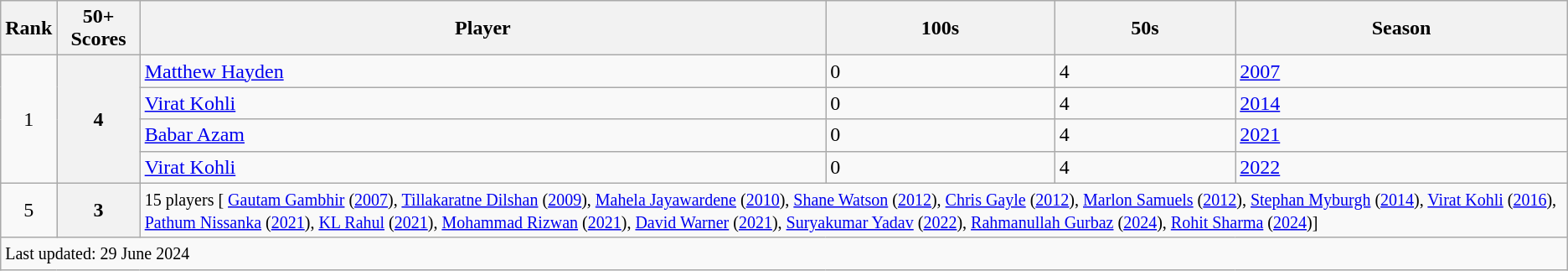<table class="wikitable sortable">
<tr>
<th>Rank</th>
<th>50+ Scores</th>
<th>Player</th>
<th>100s</th>
<th>50s</th>
<th>Season</th>
</tr>
<tr>
<td align=center rowspan=4>1</td>
<th rowspan=4>4</th>
<td> <a href='#'>Matthew Hayden</a></td>
<td>0</td>
<td>4</td>
<td><a href='#'>2007</a></td>
</tr>
<tr>
<td> <a href='#'>Virat Kohli</a></td>
<td>0</td>
<td>4</td>
<td><a href='#'>2014</a></td>
</tr>
<tr>
<td> <a href='#'>Babar Azam</a></td>
<td>0</td>
<td>4</td>
<td><a href='#'>2021</a></td>
</tr>
<tr>
<td> <a href='#'>Virat Kohli</a></td>
<td>0</td>
<td>4</td>
<td><a href='#'>2022</a></td>
</tr>
<tr>
<td align=center>5</td>
<th>3</th>
<td colspan="4"><small>15 players [ <a href='#'>Gautam Gambhir</a> (<a href='#'>2007</a>),  <a href='#'>Tillakaratne Dilshan</a> (<a href='#'>2009</a>),  <a href='#'>Mahela Jayawardene</a> (<a href='#'>2010</a>),  <a href='#'>Shane Watson</a> (<a href='#'>2012</a>),  <a href='#'>Chris Gayle</a> (<a href='#'>2012</a>),  <a href='#'>Marlon Samuels</a> (<a href='#'>2012</a>),  <a href='#'>Stephan Myburgh</a> (<a href='#'>2014</a>),  <a href='#'>Virat Kohli</a> (<a href='#'>2016</a>),  <a href='#'>Pathum Nissanka</a> (<a href='#'>2021</a>),  <a href='#'>KL Rahul</a> (<a href='#'>2021</a>),  <a href='#'>Mohammad Rizwan</a> (<a href='#'>2021</a>),  <a href='#'>David Warner</a> (<a href='#'>2021</a>),  <a href='#'>Suryakumar Yadav</a> (<a href='#'>2022</a>),  <a href='#'>Rahmanullah Gurbaz</a> (<a href='#'>2024</a>),  <a href='#'>Rohit Sharma</a> (<a href='#'>2024</a>)]</small></td>
</tr>
<tr>
<td colspan="9"><small>Last updated: 29 June 2024</small></td>
</tr>
</table>
